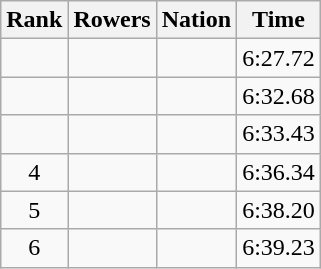<table class="wikitable sortable" style="text-align:center">
<tr>
<th>Rank</th>
<th>Rowers</th>
<th>Nation</th>
<th>Time</th>
</tr>
<tr>
<td></td>
<td align=left data-sort-value="Pinsent, Matthew"></td>
<td align=left></td>
<td>6:27.72</td>
</tr>
<tr>
<td></td>
<td align=left data-sort-value="Ettingshausen, Colin von"></td>
<td align=left></td>
<td>6:32.68</td>
</tr>
<tr>
<td></td>
<td align=left data-sort-value="Čop, Iztok"></td>
<td align=left></td>
<td>6:33.43</td>
</tr>
<tr>
<td>4</td>
<td align=left data-sort-value="Andrieux, Michel"></td>
<td align=left></td>
<td>6:36.34</td>
</tr>
<tr>
<td>5</td>
<td align=left data-sort-value="Goiris, Luc"></td>
<td align=left></td>
<td>6:38.20</td>
</tr>
<tr>
<td>6</td>
<td align=left data-sort-value="Pescatore, John"></td>
<td align=left></td>
<td>6:39.23</td>
</tr>
</table>
